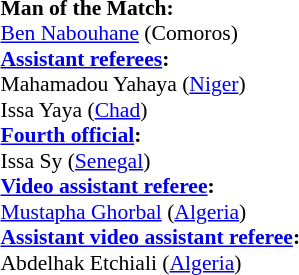<table style="width:100%; font-size:90%;">
<tr>
<td><br><strong>Man of the Match:</strong>
<br><a href='#'>Ben Nabouhane</a> (Comoros)<br><strong><a href='#'>Assistant referees</a>:</strong>
<br>Mahamadou Yahaya (<a href='#'>Niger</a>)
<br>Issa Yaya (<a href='#'>Chad</a>)
<br><strong><a href='#'>Fourth official</a>:</strong>
<br>Issa Sy (<a href='#'>Senegal</a>)
<br><strong><a href='#'>Video assistant referee</a>:</strong>
<br><a href='#'>Mustapha Ghorbal</a> (<a href='#'>Algeria</a>)
<br><strong><a href='#'>Assistant video assistant referee</a>:</strong>
<br>Abdelhak Etchiali (<a href='#'>Algeria</a>)</td>
</tr>
</table>
